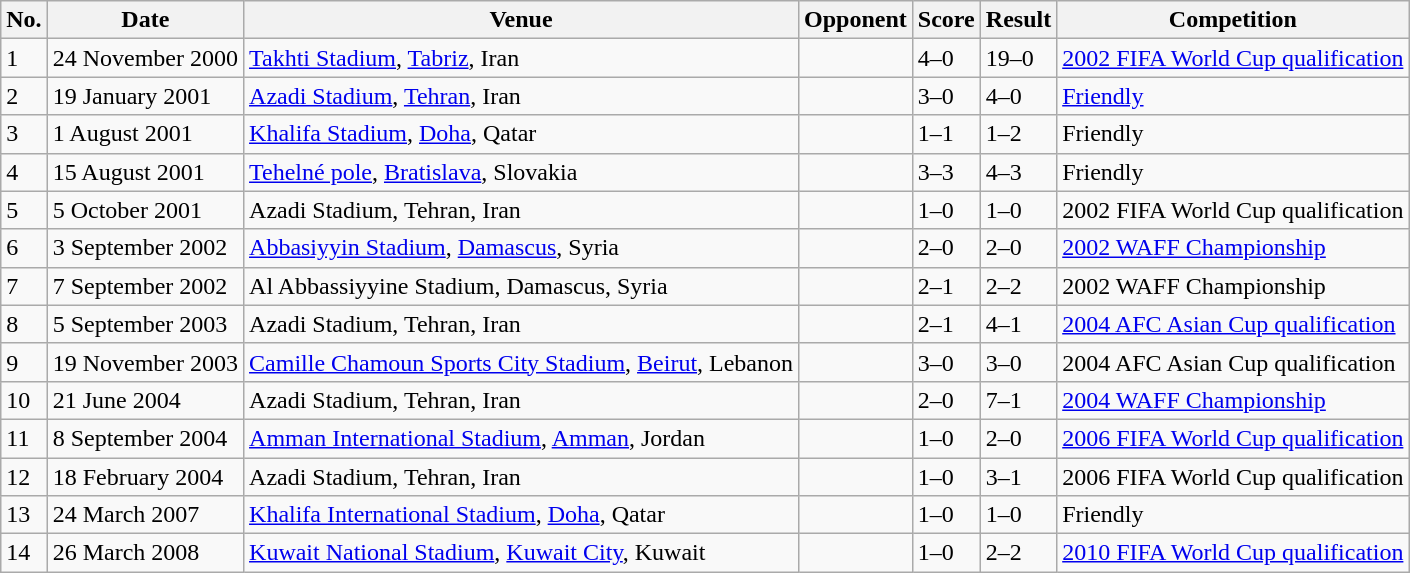<table class="wikitable">
<tr>
<th>No.</th>
<th>Date</th>
<th>Venue</th>
<th>Opponent</th>
<th>Score</th>
<th>Result</th>
<th>Competition</th>
</tr>
<tr>
<td>1</td>
<td>24 November 2000</td>
<td><a href='#'>Takhti Stadium</a>, <a href='#'>Tabriz</a>, Iran</td>
<td></td>
<td>4–0</td>
<td>19–0</td>
<td><a href='#'>2002 FIFA World Cup qualification</a></td>
</tr>
<tr>
<td>2</td>
<td>19 January 2001</td>
<td><a href='#'>Azadi Stadium</a>, <a href='#'>Tehran</a>, Iran</td>
<td></td>
<td>3–0</td>
<td>4–0</td>
<td><a href='#'>Friendly</a></td>
</tr>
<tr>
<td>3</td>
<td>1 August 2001</td>
<td><a href='#'>Khalifa Stadium</a>, <a href='#'>Doha</a>, Qatar</td>
<td></td>
<td>1–1</td>
<td>1–2</td>
<td>Friendly</td>
</tr>
<tr>
<td>4</td>
<td>15 August 2001</td>
<td><a href='#'>Tehelné pole</a>, <a href='#'>Bratislava</a>, Slovakia</td>
<td></td>
<td>3–3</td>
<td>4–3</td>
<td>Friendly</td>
</tr>
<tr>
<td>5</td>
<td>5 October 2001</td>
<td>Azadi Stadium, Tehran, Iran</td>
<td></td>
<td>1–0</td>
<td>1–0</td>
<td>2002 FIFA World Cup qualification</td>
</tr>
<tr>
<td>6</td>
<td>3 September 2002</td>
<td><a href='#'>Abbasiyyin Stadium</a>, <a href='#'>Damascus</a>, Syria</td>
<td></td>
<td>2–0</td>
<td>2–0</td>
<td><a href='#'>2002 WAFF Championship</a></td>
</tr>
<tr>
<td>7</td>
<td>7 September 2002</td>
<td>Al Abbassiyyine Stadium, Damascus, Syria</td>
<td></td>
<td>2–1</td>
<td>2–2</td>
<td>2002 WAFF Championship</td>
</tr>
<tr>
<td>8</td>
<td>5 September 2003</td>
<td>Azadi Stadium, Tehran, Iran</td>
<td></td>
<td>2–1</td>
<td>4–1</td>
<td><a href='#'>2004 AFC Asian Cup qualification</a></td>
</tr>
<tr>
<td>9</td>
<td>19 November 2003</td>
<td><a href='#'>Camille Chamoun Sports City Stadium</a>, <a href='#'>Beirut</a>, Lebanon</td>
<td></td>
<td>3–0</td>
<td>3–0</td>
<td>2004 AFC Asian Cup qualification</td>
</tr>
<tr>
<td>10</td>
<td>21 June 2004</td>
<td>Azadi Stadium, Tehran, Iran</td>
<td></td>
<td>2–0</td>
<td>7–1</td>
<td><a href='#'>2004 WAFF Championship</a></td>
</tr>
<tr>
<td>11</td>
<td>8 September 2004</td>
<td><a href='#'>Amman International Stadium</a>, <a href='#'>Amman</a>, Jordan</td>
<td></td>
<td>1–0</td>
<td>2–0</td>
<td><a href='#'>2006 FIFA World Cup qualification</a></td>
</tr>
<tr>
<td>12</td>
<td>18 February 2004</td>
<td>Azadi Stadium, Tehran, Iran</td>
<td></td>
<td>1–0</td>
<td>3–1</td>
<td>2006 FIFA World Cup qualification</td>
</tr>
<tr>
<td>13</td>
<td>24 March 2007</td>
<td><a href='#'>Khalifa International Stadium</a>, <a href='#'>Doha</a>, Qatar</td>
<td></td>
<td>1–0</td>
<td>1–0</td>
<td>Friendly</td>
</tr>
<tr>
<td>14</td>
<td>26 March 2008</td>
<td><a href='#'>Kuwait National Stadium</a>, <a href='#'>Kuwait City</a>, Kuwait</td>
<td></td>
<td>1–0</td>
<td>2–2</td>
<td><a href='#'>2010 FIFA World Cup qualification</a></td>
</tr>
</table>
